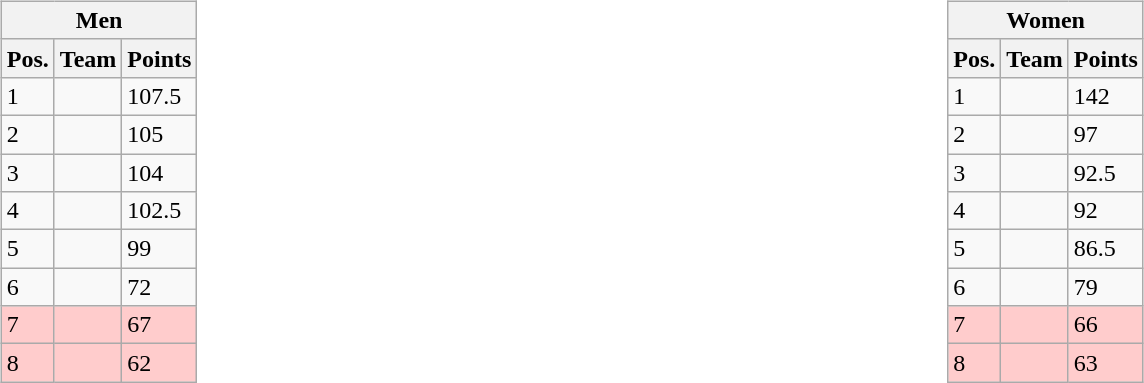<table style="width:100%;">
<tr>
<td width=50% valign=top><br><table class=wikitable>
<tr>
<th colspan=3>Men</th>
</tr>
<tr>
<th>Pos.</th>
<th>Team</th>
<th>Points</th>
</tr>
<tr>
<td>1</td>
<td></td>
<td>107.5</td>
</tr>
<tr>
<td>2</td>
<td></td>
<td>105</td>
</tr>
<tr>
<td>3</td>
<td><strong></strong></td>
<td>104</td>
</tr>
<tr>
<td>4</td>
<td></td>
<td>102.5</td>
</tr>
<tr>
<td>5</td>
<td></td>
<td>99</td>
</tr>
<tr>
<td>6</td>
<td></td>
<td>72</td>
</tr>
<tr bgcolor="ffcccc">
<td>7</td>
<td></td>
<td>67</td>
</tr>
<tr bgcolor="ffcccc">
<td>8</td>
<td></td>
<td>62</td>
</tr>
</table>
</td>
<td width=50% valign=top><br><table class=wikitable>
<tr>
<th colspan=3>Women</th>
</tr>
<tr>
<th>Pos.</th>
<th>Team</th>
<th>Points</th>
</tr>
<tr>
<td>1</td>
<td></td>
<td>142</td>
</tr>
<tr>
<td>2</td>
<td></td>
<td>97</td>
</tr>
<tr>
<td>3</td>
<td></td>
<td>92.5</td>
</tr>
<tr>
<td>4</td>
<td></td>
<td>92</td>
</tr>
<tr>
<td>5</td>
<td><strong></strong></td>
<td>86.5</td>
</tr>
<tr>
<td>6</td>
<td></td>
<td>79</td>
</tr>
<tr bgcolor="ffcccc">
<td>7</td>
<td></td>
<td>66</td>
</tr>
<tr bgcolor="ffcccc">
<td>8</td>
<td></td>
<td>63</td>
</tr>
</table>
</td>
</tr>
</table>
